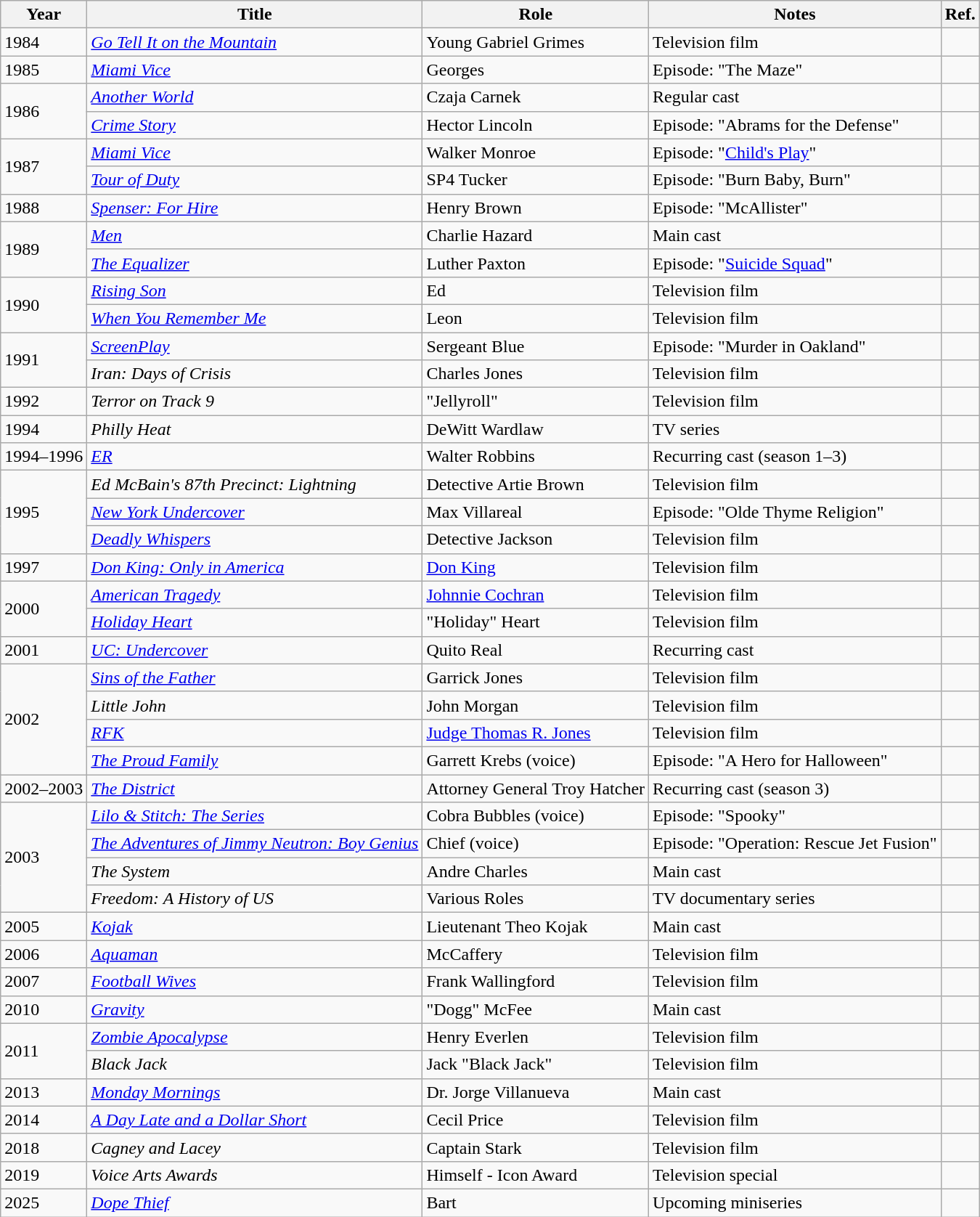<table class="wikitable sortable">
<tr>
<th>Year</th>
<th>Title</th>
<th>Role</th>
<th class="unsortable">Notes</th>
<th>Ref.</th>
</tr>
<tr>
<td>1984</td>
<td><em><a href='#'>Go Tell It on the Mountain</a></em></td>
<td>Young Gabriel Grimes</td>
<td>Television film</td>
<td></td>
</tr>
<tr>
<td>1985</td>
<td><em><a href='#'>Miami Vice</a></em></td>
<td>Georges</td>
<td>Episode: "The Maze"</td>
<td></td>
</tr>
<tr>
<td rowspan="2">1986</td>
<td><em><a href='#'>Another World</a></em></td>
<td>Czaja Carnek</td>
<td>Regular cast</td>
<td></td>
</tr>
<tr>
<td><em><a href='#'>Crime Story</a></em></td>
<td>Hector Lincoln</td>
<td>Episode: "Abrams for the Defense"</td>
<td></td>
</tr>
<tr>
<td rowspan="2">1987</td>
<td><em><a href='#'>Miami Vice</a></em></td>
<td>Walker Monroe</td>
<td>Episode: "<a href='#'>Child's Play</a>"</td>
<td></td>
</tr>
<tr>
<td><em><a href='#'>Tour of Duty</a></em></td>
<td>SP4 Tucker</td>
<td>Episode: "Burn Baby, Burn"</td>
<td></td>
</tr>
<tr>
<td>1988</td>
<td><em><a href='#'>Spenser: For Hire</a></em></td>
<td>Henry Brown</td>
<td>Episode: "McAllister"</td>
<td></td>
</tr>
<tr>
<td rowspan="2">1989</td>
<td><em><a href='#'>Men</a></em></td>
<td>Charlie Hazard</td>
<td>Main cast</td>
<td></td>
</tr>
<tr>
<td><em><a href='#'>The Equalizer</a></em></td>
<td>Luther Paxton</td>
<td>Episode: "<a href='#'>Suicide Squad</a>"</td>
<td></td>
</tr>
<tr>
<td rowspan="2">1990</td>
<td><em><a href='#'>Rising Son</a></em></td>
<td>Ed</td>
<td>Television film</td>
<td></td>
</tr>
<tr>
<td><em><a href='#'>When You Remember Me</a></em></td>
<td>Leon</td>
<td>Television film</td>
<td></td>
</tr>
<tr>
<td rowspan="2">1991</td>
<td><em><a href='#'>ScreenPlay</a></em></td>
<td>Sergeant Blue</td>
<td>Episode: "Murder in Oakland"</td>
<td></td>
</tr>
<tr>
<td><em>Iran: Days of Crisis</em></td>
<td>Charles Jones</td>
<td>Television film</td>
<td></td>
</tr>
<tr>
<td>1992</td>
<td><em>Terror on Track 9</em></td>
<td>"Jellyroll"</td>
<td>Television film</td>
<td></td>
</tr>
<tr>
<td>1994</td>
<td><em>Philly Heat</em></td>
<td>DeWitt Wardlaw</td>
<td>TV series</td>
<td></td>
</tr>
<tr>
<td>1994–1996</td>
<td><em><a href='#'>ER</a></em></td>
<td>Walter Robbins</td>
<td>Recurring cast (season 1–3)</td>
<td></td>
</tr>
<tr>
<td rowspan="3">1995</td>
<td><em>Ed McBain's 87th Precinct: Lightning</em></td>
<td>Detective Artie Brown</td>
<td>Television film</td>
<td></td>
</tr>
<tr>
<td><em><a href='#'>New York Undercover</a></em></td>
<td>Max Villareal</td>
<td>Episode: "Olde Thyme Religion"</td>
<td></td>
</tr>
<tr>
<td><em><a href='#'>Deadly Whispers</a></em></td>
<td>Detective Jackson</td>
<td>Television film</td>
<td></td>
</tr>
<tr>
<td>1997</td>
<td><em><a href='#'>Don King: Only in America</a></em></td>
<td><a href='#'>Don King</a></td>
<td>Television film</td>
<td></td>
</tr>
<tr>
<td rowspan="2">2000</td>
<td><em><a href='#'>American Tragedy</a></em></td>
<td><a href='#'>Johnnie Cochran</a></td>
<td>Television film</td>
<td></td>
</tr>
<tr>
<td><em><a href='#'>Holiday Heart</a></em></td>
<td>"Holiday" Heart</td>
<td>Television film</td>
<td></td>
</tr>
<tr>
<td>2001</td>
<td><em><a href='#'>UC: Undercover</a></em></td>
<td>Quito Real</td>
<td>Recurring cast</td>
<td></td>
</tr>
<tr>
<td rowspan="4">2002</td>
<td><em><a href='#'>Sins of the Father</a></em></td>
<td>Garrick Jones</td>
<td>Television film</td>
<td></td>
</tr>
<tr>
<td><em>Little John</em></td>
<td>John Morgan</td>
<td>Television film</td>
<td></td>
</tr>
<tr>
<td><em><a href='#'>RFK</a></em></td>
<td><a href='#'>Judge Thomas R. Jones</a></td>
<td>Television film</td>
<td></td>
</tr>
<tr>
<td><em><a href='#'>The Proud Family</a></em></td>
<td>Garrett Krebs (voice)</td>
<td>Episode: "A Hero for Halloween"</td>
<td></td>
</tr>
<tr>
<td>2002–2003</td>
<td><em><a href='#'>The District</a></em></td>
<td>Attorney General Troy Hatcher</td>
<td>Recurring cast (season 3)</td>
<td></td>
</tr>
<tr>
<td rowspan="4">2003</td>
<td><em><a href='#'>Lilo & Stitch: The Series</a></em></td>
<td>Cobra Bubbles (voice)</td>
<td>Episode: "Spooky"</td>
<td></td>
</tr>
<tr>
<td><em><a href='#'>The Adventures of Jimmy Neutron: Boy Genius</a></em></td>
<td>Chief (voice)</td>
<td>Episode: "Operation: Rescue Jet Fusion"</td>
<td></td>
</tr>
<tr>
<td><em>The System</em></td>
<td>Andre Charles</td>
<td>Main cast</td>
<td></td>
</tr>
<tr>
<td><em>Freedom: A History of US</em></td>
<td>Various Roles</td>
<td>TV documentary series</td>
<td></td>
</tr>
<tr>
<td>2005</td>
<td><em><a href='#'>Kojak</a></em></td>
<td>Lieutenant Theo Kojak</td>
<td>Main cast</td>
<td></td>
</tr>
<tr>
<td>2006</td>
<td><em><a href='#'>Aquaman</a></em></td>
<td>McCaffery</td>
<td>Television film</td>
<td></td>
</tr>
<tr>
<td>2007</td>
<td><em><a href='#'>Football Wives</a></em></td>
<td>Frank Wallingford</td>
<td>Television film</td>
<td></td>
</tr>
<tr>
<td>2010</td>
<td><em><a href='#'>Gravity</a></em></td>
<td>"Dogg" McFee</td>
<td>Main cast</td>
<td></td>
</tr>
<tr>
<td rowspan="2">2011</td>
<td><em><a href='#'>Zombie Apocalypse</a></em></td>
<td>Henry Everlen</td>
<td>Television film</td>
<td></td>
</tr>
<tr>
<td><em>Black Jack</em></td>
<td>Jack "Black Jack"</td>
<td>Television film</td>
<td></td>
</tr>
<tr>
<td>2013</td>
<td><em><a href='#'>Monday Mornings</a></em></td>
<td>Dr. Jorge Villanueva</td>
<td>Main cast</td>
<td></td>
</tr>
<tr>
<td>2014</td>
<td><em><a href='#'>A Day Late and a Dollar Short</a></em></td>
<td>Cecil Price</td>
<td>Television film</td>
<td></td>
</tr>
<tr>
<td>2018</td>
<td><em>Cagney and Lacey</em></td>
<td>Captain Stark</td>
<td>Television film</td>
<td></td>
</tr>
<tr>
<td>2019</td>
<td><em>Voice Arts Awards</em></td>
<td>Himself - Icon Award</td>
<td>Television special</td>
<td></td>
</tr>
<tr>
<td>2025</td>
<td><em><a href='#'>Dope Thief</a></em></td>
<td>Bart</td>
<td>Upcoming miniseries</td>
<td></td>
</tr>
</table>
